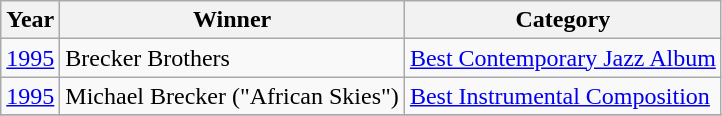<table class="wikitable">
<tr>
<th align="left">Year</th>
<th align="left">Winner</th>
<th align="left">Category</th>
</tr>
<tr>
<td align="left"><a href='#'>1995</a></td>
<td align="left">Brecker Brothers</td>
<td align="left"><a href='#'>Best Contemporary Jazz Album</a></td>
</tr>
<tr>
<td align="left"><a href='#'>1995</a></td>
<td align="left">Michael Brecker ("African Skies")</td>
<td align="left"><a href='#'>Best Instrumental Composition</a></td>
</tr>
<tr>
</tr>
</table>
